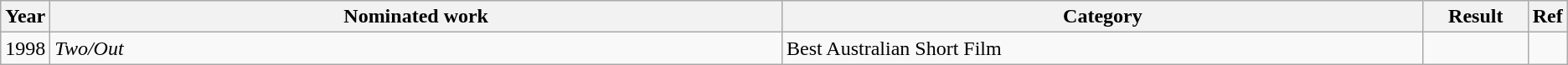<table class="wikitable">
<tr>
<th scope="col" style="width:1em;">Year</th>
<th scope="col" style="width:40em;">Nominated work</th>
<th scope="col" style="width:35em;">Category</th>
<th scope="col" style="width:5em;">Result</th>
<th scope="col" style="width:1em;" class="unsortable">Ref</th>
</tr>
<tr>
<td>1998</td>
<td><em>Two/Out</em></td>
<td>Best Australian Short Film</td>
<td></td>
<td></td>
</tr>
</table>
